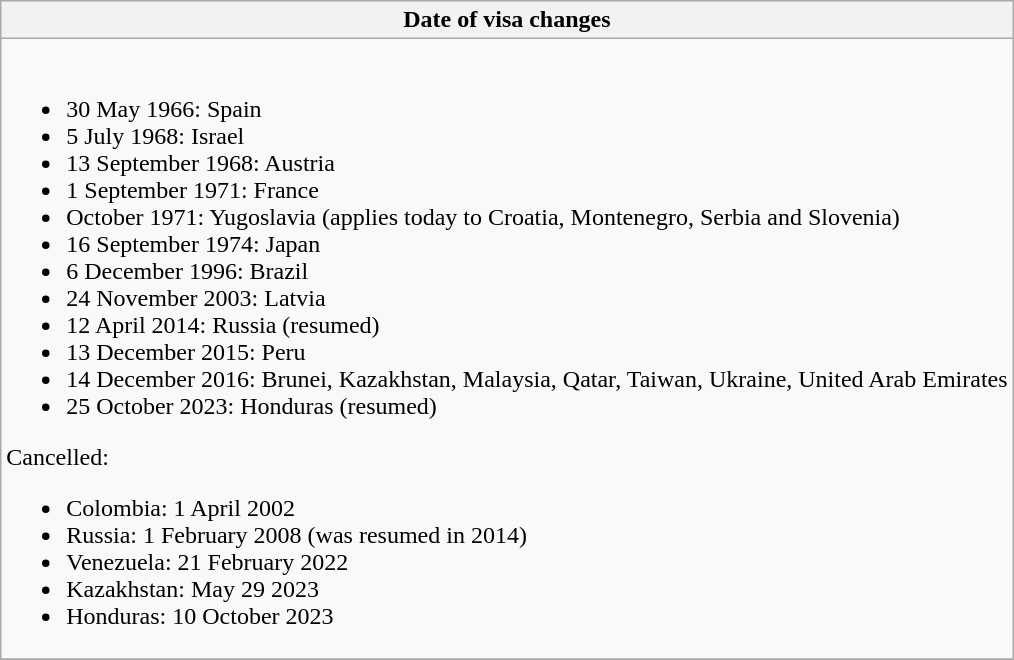<table class="wikitable collapsible collapsed">
<tr>
<th style="width:100%;";">Date of visa changes</th>
</tr>
<tr>
<td><br><ul><li>30 May 1966: Spain</li><li>5 July 1968: Israel</li><li>13 September 1968: Austria</li><li>1 September 1971: France</li><li>October 1971: Yugoslavia (applies today to Croatia, Montenegro, Serbia and Slovenia)</li><li>16 September 1974: Japan</li><li>6 December 1996: Brazil</li><li>24 November 2003: Latvia</li><li>12 April 2014: Russia (resumed)</li><li>13 December 2015: Peru</li><li>14 December 2016: Brunei, Kazakhstan, Malaysia, Qatar, Taiwan, Ukraine, United Arab Emirates</li><li>25 October 2023: Honduras (resumed)</li></ul>Cancelled:<ul><li>Colombia: 1 April 2002</li><li>Russia: 1 February 2008 (was resumed in 2014)</li><li>Venezuela: 21 February 2022</li><li>Kazakhstan: May 29 2023</li><li>Honduras: 10 October 2023</li></ul></td>
</tr>
<tr>
</tr>
</table>
